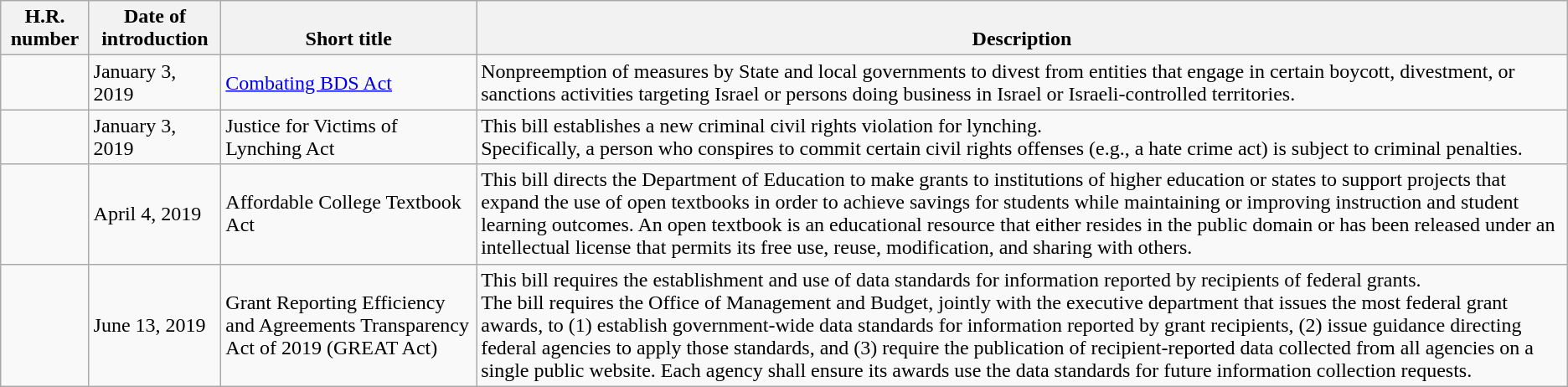<table class="wikitable">
<tr valign="bottom">
<th>H.R. number</th>
<th>Date of introduction</th>
<th>Short title</th>
<th>Description</th>
</tr>
<tr>
<td></td>
<td>January 3, 2019</td>
<td><a href='#'>Combating BDS Act</a></td>
<td>Nonpreemption of measures by State and local governments to divest from entities that engage in certain boycott, divestment, or sanctions activities targeting Israel or persons doing business in Israel or Israeli-controlled territories.</td>
</tr>
<tr>
<td></td>
<td>January 3, 2019</td>
<td>Justice for Victims of Lynching Act</td>
<td>This bill establishes a new criminal civil rights violation for lynching.<br>Specifically, a person who conspires to commit certain civil rights offenses (e.g., a hate crime act) is subject to criminal penalties.</td>
</tr>
<tr>
<td></td>
<td>April 4, 2019</td>
<td>Affordable College Textbook Act </td>
<td>This bill directs the Department of Education to make grants to institutions of higher education or states to support projects that expand the use of open textbooks in order to achieve savings for students while maintaining or improving instruction and student learning outcomes. An open textbook is an educational resource that either resides in the public domain or has been released under an intellectual license that permits its free use, reuse, modification, and sharing with others.</td>
</tr>
<tr>
<td></td>
<td>June 13, 2019</td>
<td>Grant Reporting Efficiency and Agreements Transparency Act of 2019 (GREAT Act)</td>
<td>This bill requires the establishment and use of data standards for information reported by recipients of federal grants.<br>The bill requires the Office of Management and Budget, jointly with the executive department that issues the most federal grant awards, to (1) establish government-wide data standards for information reported by grant recipients, (2) issue guidance directing federal agencies to apply those standards, and (3) require the publication of recipient-reported data collected from all agencies on a single public website.
Each agency shall ensure its awards use the data standards for future information collection requests.</td>
</tr>
</table>
